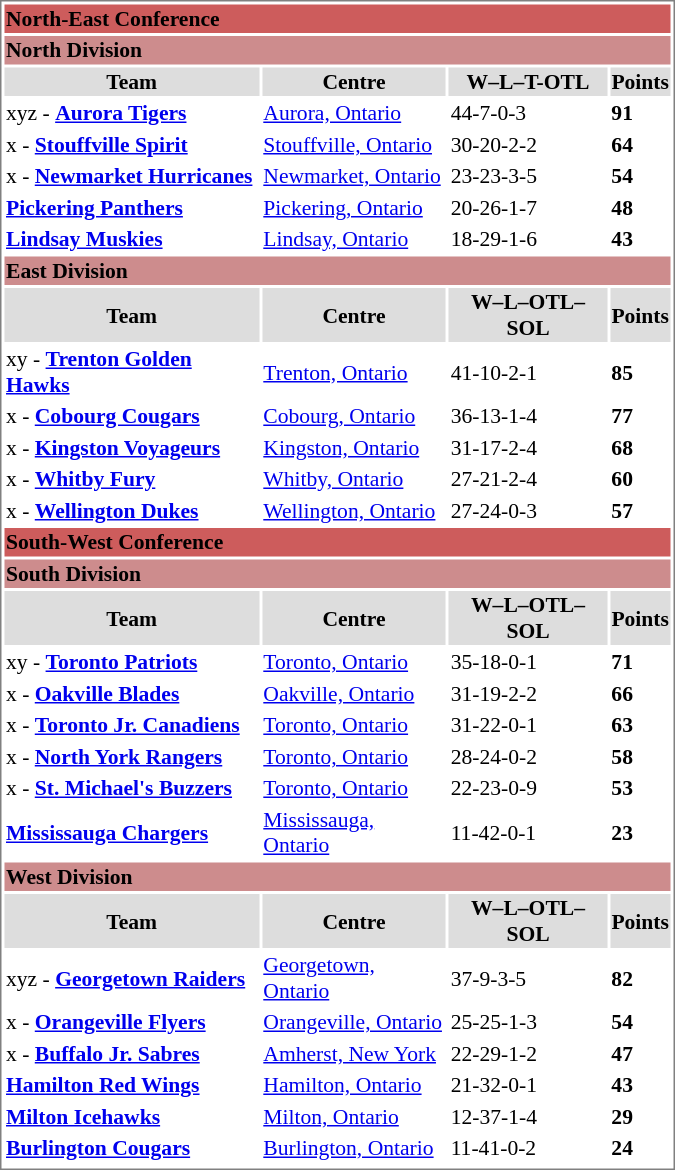<table cellpadding="1"  style="width:450px; font-size:90%; border:1px solid gray;">
<tr style="background:#cd5c5c;">
<td colspan="4"><strong>North-East Conference</strong></td>
</tr>
<tr style="background:#cd8c8d;">
<td colspan="4"><strong>North Division</strong></td>
</tr>
<tr>
<th style="background:#ddd;">Team</th>
<th style="background:#ddd;">Centre</th>
<th style="background:#ddd;">W–L–T-OTL</th>
<th style="background:#ddd;">Points</th>
</tr>
<tr>
<td>xyz - <strong><a href='#'>Aurora Tigers</a></strong></td>
<td><a href='#'>Aurora, Ontario</a></td>
<td>44-7-0-3</td>
<td><strong>91</strong></td>
</tr>
<tr>
<td>x - <strong><a href='#'>Stouffville Spirit</a></strong></td>
<td><a href='#'>Stouffville, Ontario</a></td>
<td>30-20-2-2</td>
<td><strong>64</strong></td>
</tr>
<tr>
<td>x - <strong><a href='#'>Newmarket Hurricanes</a></strong></td>
<td><a href='#'>Newmarket, Ontario</a></td>
<td>23-23-3-5</td>
<td><strong>54</strong></td>
</tr>
<tr>
<td><strong><a href='#'>Pickering Panthers</a></strong></td>
<td><a href='#'>Pickering, Ontario</a></td>
<td>20-26-1-7</td>
<td><strong>48</strong></td>
</tr>
<tr>
<td><strong><a href='#'>Lindsay Muskies</a></strong></td>
<td><a href='#'>Lindsay, Ontario</a></td>
<td>18-29-1-6</td>
<td><strong>43</strong></td>
</tr>
<tr style="background:#cd8c8d;">
<td colspan="4"><strong>East Division</strong></td>
</tr>
<tr>
<th style="background:#ddd;">Team</th>
<th style="background:#ddd;">Centre</th>
<th style="background:#ddd;">W–L–OTL–SOL</th>
<th style="background:#ddd;">Points</th>
</tr>
<tr>
<td>xy - <strong><a href='#'>Trenton Golden Hawks</a></strong></td>
<td><a href='#'>Trenton, Ontario</a></td>
<td>41-10-2-1</td>
<td><strong>85</strong></td>
</tr>
<tr>
<td>x - <strong><a href='#'>Cobourg Cougars</a></strong></td>
<td><a href='#'>Cobourg, Ontario</a></td>
<td>36-13-1-4</td>
<td><strong>77</strong></td>
</tr>
<tr>
<td>x - <strong><a href='#'>Kingston Voyageurs</a></strong></td>
<td><a href='#'>Kingston, Ontario</a></td>
<td>31-17-2-4</td>
<td><strong>68</strong></td>
</tr>
<tr>
<td>x - <strong><a href='#'>Whitby Fury</a></strong></td>
<td><a href='#'>Whitby, Ontario</a></td>
<td>27-21-2-4</td>
<td><strong>60</strong></td>
</tr>
<tr>
<td>x - <strong><a href='#'>Wellington Dukes</a></strong></td>
<td><a href='#'>Wellington, Ontario</a></td>
<td>27-24-0-3</td>
<td><strong>57</strong></td>
</tr>
<tr style="background:#cd5c5c;">
<td colspan="4"><strong>South-West Conference</strong></td>
</tr>
<tr style="background:#cd8c8d;">
<td colspan="4"><strong>South Division</strong></td>
</tr>
<tr>
<th style="background:#ddd;">Team</th>
<th style="background:#ddd;">Centre</th>
<th style="background:#ddd;">W–L–OTL–SOL</th>
<th style="background:#ddd;">Points</th>
</tr>
<tr>
<td>xy - <strong><a href='#'>Toronto Patriots</a></strong></td>
<td><a href='#'>Toronto, Ontario</a></td>
<td>35-18-0-1</td>
<td><strong>71</strong></td>
</tr>
<tr>
<td>x - <strong><a href='#'>Oakville Blades</a></strong></td>
<td><a href='#'>Oakville, Ontario</a></td>
<td>31-19-2-2</td>
<td><strong>66</strong></td>
</tr>
<tr>
<td>x - <strong><a href='#'>Toronto Jr. Canadiens</a></strong></td>
<td><a href='#'>Toronto, Ontario</a></td>
<td>31-22-0-1</td>
<td><strong>63</strong></td>
</tr>
<tr>
<td>x - <strong><a href='#'>North York Rangers</a></strong></td>
<td><a href='#'>Toronto, Ontario</a></td>
<td>28-24-0-2</td>
<td><strong>58</strong></td>
</tr>
<tr>
<td>x - <strong><a href='#'>St. Michael's Buzzers</a></strong></td>
<td><a href='#'>Toronto, Ontario</a></td>
<td>22-23-0-9</td>
<td><strong>53</strong></td>
</tr>
<tr>
<td><strong><a href='#'>Mississauga Chargers</a></strong></td>
<td><a href='#'>Mississauga, Ontario</a></td>
<td>11-42-0-1</td>
<td><strong>23</strong></td>
</tr>
<tr style="background:#cd8c8d;">
<td colspan="4"><strong>West Division</strong></td>
</tr>
<tr>
<th style="background:#ddd;">Team</th>
<th style="background:#ddd;">Centre</th>
<th style="background:#ddd;">W–L–OTL–SOL</th>
<th style="background:#ddd;">Points</th>
</tr>
<tr>
<td>xyz - <strong><a href='#'>Georgetown Raiders</a></strong></td>
<td><a href='#'>Georgetown, Ontario</a></td>
<td>37-9-3-5</td>
<td><strong>82</strong></td>
</tr>
<tr>
<td>x - <strong><a href='#'>Orangeville Flyers</a></strong></td>
<td><a href='#'>Orangeville, Ontario</a></td>
<td>25-25-1-3</td>
<td><strong>54</strong></td>
</tr>
<tr>
<td>x - <strong><a href='#'>Buffalo Jr. Sabres</a></strong></td>
<td><a href='#'>Amherst, New York</a></td>
<td>22-29-1-2</td>
<td><strong>47</strong></td>
</tr>
<tr>
<td><strong><a href='#'>Hamilton Red Wings</a></strong></td>
<td><a href='#'>Hamilton, Ontario</a></td>
<td>21-32-0-1</td>
<td><strong>43</strong></td>
</tr>
<tr>
<td><strong><a href='#'>Milton Icehawks</a></strong></td>
<td><a href='#'>Milton, Ontario</a></td>
<td>12-37-1-4</td>
<td><strong>29</strong></td>
</tr>
<tr>
<td><strong><a href='#'>Burlington Cougars</a></strong></td>
<td><a href='#'>Burlington, Ontario</a></td>
<td>11-41-0-2</td>
<td><strong>24</strong></td>
</tr>
<tr>
</tr>
</table>
